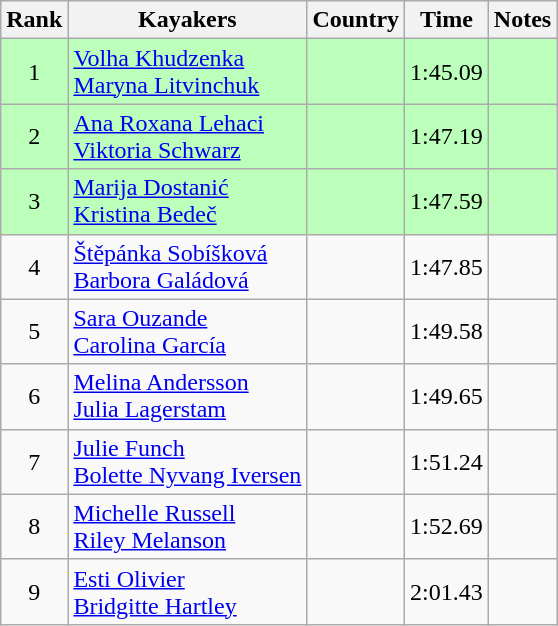<table class="wikitable" style="text-align:center">
<tr>
<th>Rank</th>
<th>Kayakers</th>
<th>Country</th>
<th>Time</th>
<th>Notes</th>
</tr>
<tr bgcolor=bbffbb>
<td>1</td>
<td align="left"><a href='#'>Volha Khudzenka</a><br><a href='#'>Maryna Litvinchuk</a></td>
<td align="left"></td>
<td>1:45.09</td>
<td></td>
</tr>
<tr bgcolor=bbffbb>
<td>2</td>
<td align="left"><a href='#'>Ana Roxana Lehaci</a><br><a href='#'>Viktoria Schwarz</a></td>
<td align="left"></td>
<td>1:47.19</td>
<td></td>
</tr>
<tr bgcolor=bbffbb>
<td>3</td>
<td align="left"><a href='#'>Marija Dostanić</a><br><a href='#'>Kristina Bedeč</a></td>
<td align="left"></td>
<td>1:47.59</td>
<td></td>
</tr>
<tr>
<td>4</td>
<td align="left"><a href='#'>Štěpánka Sobíšková</a><br><a href='#'>Barbora Galádová</a></td>
<td align="left"></td>
<td>1:47.85</td>
<td></td>
</tr>
<tr>
<td>5</td>
<td align="left"><a href='#'>Sara Ouzande</a><br><a href='#'>Carolina García</a></td>
<td align="left"></td>
<td>1:49.58</td>
<td></td>
</tr>
<tr>
<td>6</td>
<td align="left"><a href='#'>Melina Andersson</a><br><a href='#'>Julia Lagerstam</a></td>
<td align="left"></td>
<td>1:49.65</td>
<td></td>
</tr>
<tr>
<td>7</td>
<td align="left"><a href='#'>Julie Funch</a><br><a href='#'>Bolette Nyvang Iversen</a></td>
<td align="left"></td>
<td>1:51.24</td>
<td></td>
</tr>
<tr>
<td>8</td>
<td align="left"><a href='#'>Michelle Russell</a><br><a href='#'>Riley Melanson</a></td>
<td align="left"></td>
<td>1:52.69</td>
<td></td>
</tr>
<tr>
<td>9</td>
<td align="left"><a href='#'>Esti Olivier</a><br><a href='#'>Bridgitte Hartley</a></td>
<td align="left"></td>
<td>2:01.43</td>
<td></td>
</tr>
</table>
